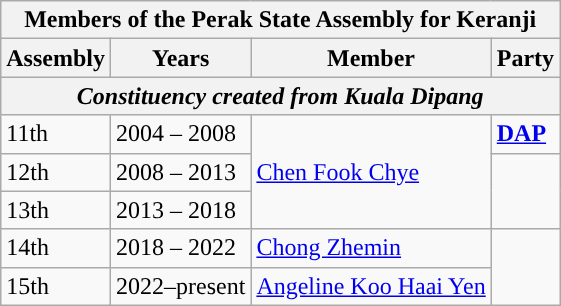<table class="wikitable">
<tr>
<th colspan="4">Members of the Perak State Assembly for Keranji</th>
</tr>
<tr>
<th>Assembly</th>
<th>Years</th>
<th>Member</th>
<th>Party</th>
</tr>
<tr>
<th colspan="4"><em>Constituency created from Kuala Dipang</em></th>
</tr>
<tr>
<td>11th</td>
<td>2004 – 2008</td>
<td rowspan="3"><a href='#'>Chen Fook Chye</a></td>
<td><strong><a href='#'>DAP</a></strong></td>
</tr>
<tr>
<td>12th</td>
<td>2008 – 2013</td>
<td rowspan=2></td>
</tr>
<tr>
<td>13th</td>
<td>2013 – 2018</td>
</tr>
<tr>
<td>14th</td>
<td>2018 – 2022</td>
<td><a href='#'>Chong Zhemin</a></td>
<td rowspan="2"></td>
</tr>
<tr>
<td>15th</td>
<td>2022–present</td>
<td><a href='#'>Angeline Koo Haai Yen</a></td>
</tr>
</table>
